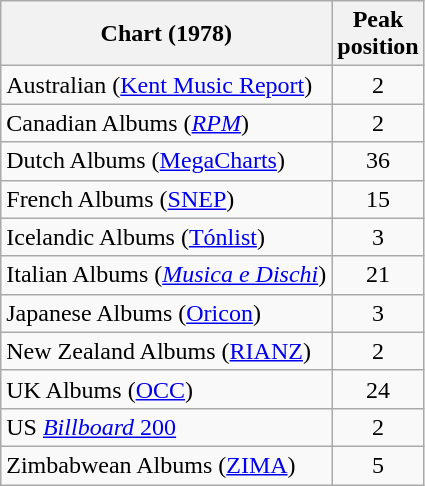<table class="wikitable sortable" style="text-align:center;">
<tr>
<th>Chart (1978)</th>
<th>Peak<br>position</th>
</tr>
<tr>
<td align="left">Australian (<a href='#'>Kent Music Report</a>)</td>
<td>2</td>
</tr>
<tr>
<td align="left">Canadian Albums (<em><a href='#'>RPM</a></em>)</td>
<td>2</td>
</tr>
<tr>
<td align="left">Dutch Albums (<a href='#'>MegaCharts</a>)</td>
<td>36</td>
</tr>
<tr>
<td align="left">French Albums (<a href='#'>SNEP</a>) </td>
<td>15</td>
</tr>
<tr>
<td align="left">Icelandic Albums (<a href='#'>Tónlist</a>)</td>
<td style="text-align:center;">3</td>
</tr>
<tr>
<td align="left">Italian Albums (<em><a href='#'>Musica e Dischi</a></em>)</td>
<td>21</td>
</tr>
<tr>
<td align="left">Japanese Albums (<a href='#'>Oricon</a>)</td>
<td>3</td>
</tr>
<tr>
<td align="left">New Zealand Albums (<a href='#'>RIANZ</a>) </td>
<td>2</td>
</tr>
<tr>
<td align="left">UK Albums (<a href='#'>OCC</a>) </td>
<td>24</td>
</tr>
<tr>
<td align="left">US <a href='#'><em>Billboard</em> 200</a></td>
<td>2</td>
</tr>
<tr>
<td align="left">Zimbabwean Albums (<a href='#'>ZIMA</a>)</td>
<td style="text-align:center;">5</td>
</tr>
</table>
